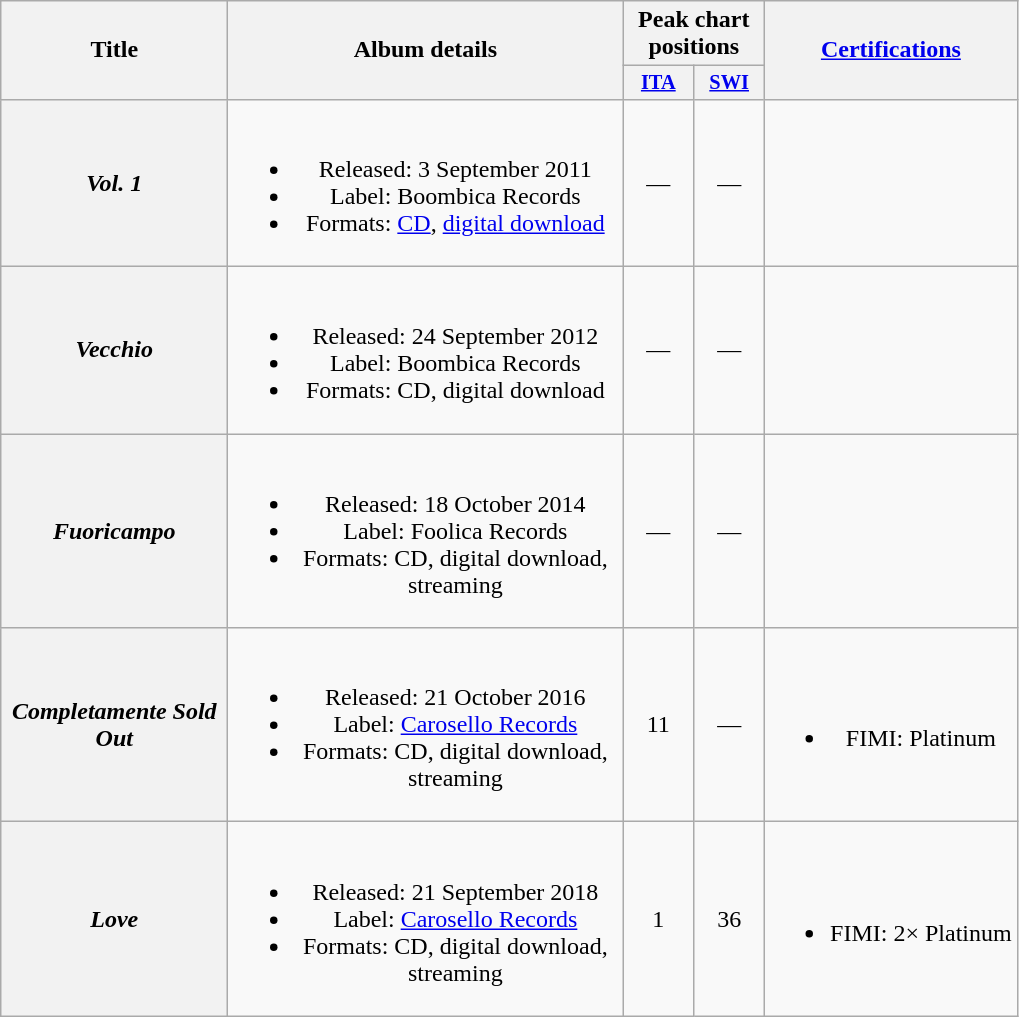<table class="wikitable plainrowheaders" style="text-align:center;">
<tr>
<th rowspan="2" scope="col" style="width:9em;">Title</th>
<th rowspan="2" scope="col" style="width:16em;">Album details</th>
<th colspan="2" scope="col">Peak chart positions</th>
<th rowspan="2" scope="col"><a href='#'>Certifications</a></th>
</tr>
<tr>
<th scope="col" style="width:3em;font-size:85%;"><a href='#'>ITA</a></th>
<th scope="col" style="width:3em;font-size:85%;"><a href='#'>SWI</a></th>
</tr>
<tr>
<th scope="row"><em>Vol. 1</em></th>
<td><br><ul><li>Released: 3 September 2011</li><li>Label: Boombica Records</li><li>Formats: <a href='#'>CD</a>, <a href='#'>digital download</a></li></ul></td>
<td>—</td>
<td>—</td>
<td></td>
</tr>
<tr>
<th scope="row"><em>Vecchio</em></th>
<td><br><ul><li>Released: 24 September 2012</li><li>Label: Boombica Records</li><li>Formats: CD, digital download</li></ul></td>
<td>—</td>
<td>—</td>
<td></td>
</tr>
<tr>
<th scope="row"><em>Fuoricampo</em></th>
<td><br><ul><li>Released: 18 October 2014</li><li>Label: Foolica Records</li><li>Formats: CD, digital download, streaming</li></ul></td>
<td>—</td>
<td>—</td>
<td></td>
</tr>
<tr>
<th scope="row"><em>Completamente Sold Out</em></th>
<td><br><ul><li>Released: 21 October 2016</li><li>Label: <a href='#'>Carosello Records</a></li><li>Formats: CD, digital download, streaming</li></ul></td>
<td>11</td>
<td>—</td>
<td><br><ul><li>FIMI: Platinum</li></ul></td>
</tr>
<tr>
<th scope="row"><em>Love</em></th>
<td><br><ul><li>Released: 21 September 2018</li><li>Label: <a href='#'>Carosello Records</a></li><li>Formats: CD, digital download, streaming</li></ul></td>
<td>1</td>
<td>36</td>
<td><br><ul><li>FIMI: 2× Platinum</li></ul></td>
</tr>
</table>
